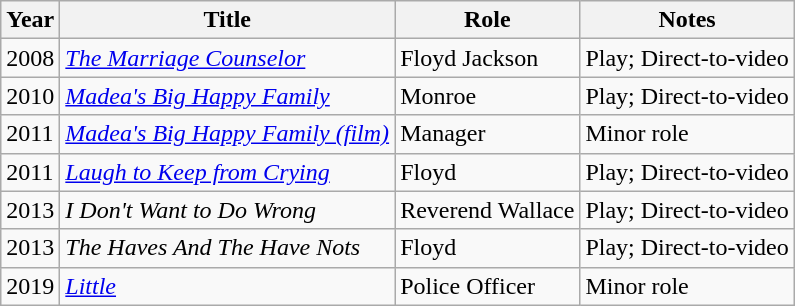<table class="wikitable sortable">
<tr>
<th>Year</th>
<th>Title</th>
<th>Role</th>
<th class="unsortable">Notes</th>
</tr>
<tr>
<td>2008</td>
<td><em><a href='#'>The Marriage Counselor</a></em></td>
<td>Floyd Jackson</td>
<td>Play; Direct-to-video</td>
</tr>
<tr>
<td>2010</td>
<td><em><a href='#'>Madea's Big Happy Family</a></em></td>
<td>Monroe</td>
<td>Play; Direct-to-video</td>
</tr>
<tr>
<td>2011</td>
<td><em><a href='#'>Madea's Big Happy Family (film)</a></em></td>
<td>Manager</td>
<td>Minor role</td>
</tr>
<tr>
<td>2011</td>
<td><em><a href='#'>Laugh to Keep from Crying</a></em></td>
<td>Floyd</td>
<td>Play; Direct-to-video</td>
</tr>
<tr>
<td>2013</td>
<td><em>I Don't Want to Do Wrong</em></td>
<td>Reverend Wallace</td>
<td>Play; Direct-to-video</td>
</tr>
<tr>
<td>2013</td>
<td><em>The Haves And The Have Nots</em></td>
<td>Floyd</td>
<td>Play; Direct-to-video</td>
</tr>
<tr>
<td>2019</td>
<td><em><a href='#'>Little</a></em></td>
<td>Police Officer</td>
<td>Minor role</td>
</tr>
</table>
